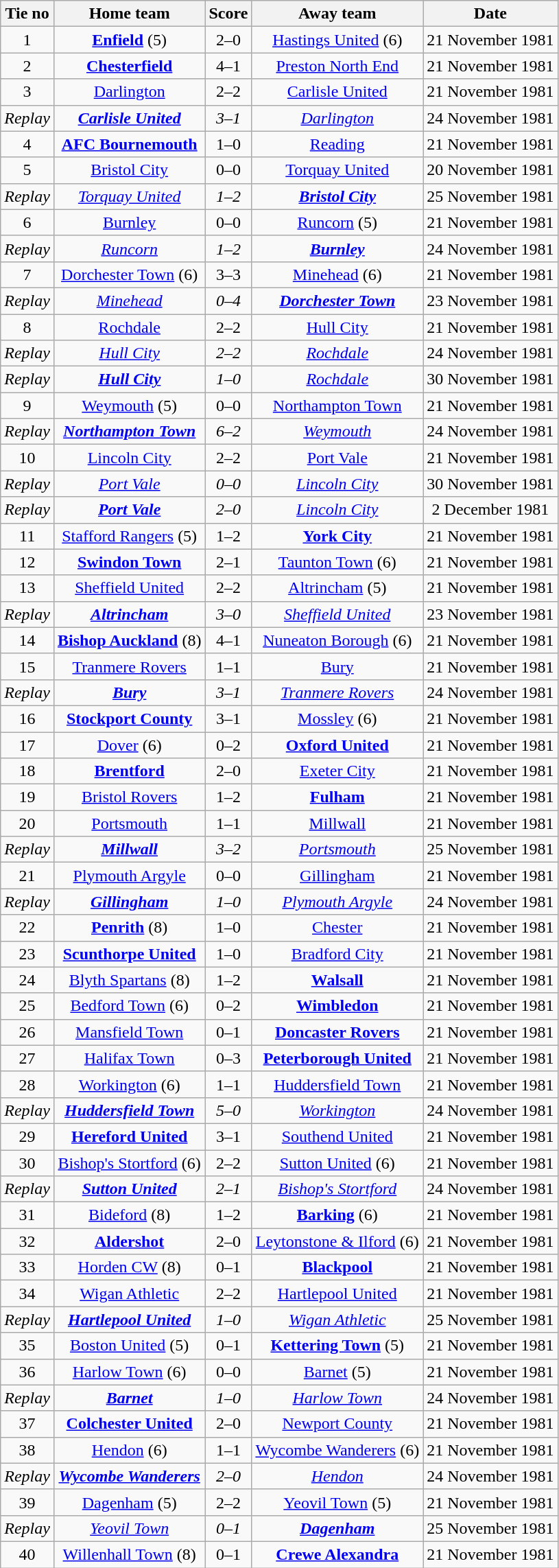<table class="wikitable" style="text-align: center">
<tr>
<th>Tie no</th>
<th>Home team</th>
<th>Score</th>
<th>Away team</th>
<th>Date</th>
</tr>
<tr>
<td>1</td>
<td><strong><a href='#'>Enfield</a></strong> (5)</td>
<td>2–0</td>
<td><a href='#'>Hastings United</a> (6)</td>
<td>21 November 1981</td>
</tr>
<tr>
<td>2</td>
<td><strong><a href='#'>Chesterfield</a></strong></td>
<td>4–1</td>
<td><a href='#'>Preston North End</a></td>
<td>21 November 1981</td>
</tr>
<tr>
<td>3</td>
<td><a href='#'>Darlington</a></td>
<td>2–2</td>
<td><a href='#'>Carlisle United</a></td>
<td>21 November 1981</td>
</tr>
<tr>
<td><em>Replay</em></td>
<td><strong><em><a href='#'>Carlisle United</a></em></strong></td>
<td><em>3–1</em></td>
<td><em><a href='#'>Darlington</a></em></td>
<td>24 November 1981</td>
</tr>
<tr>
<td>4</td>
<td><strong><a href='#'>AFC Bournemouth</a></strong></td>
<td>1–0</td>
<td><a href='#'>Reading</a></td>
<td>21 November 1981</td>
</tr>
<tr>
<td>5</td>
<td><a href='#'>Bristol City</a></td>
<td>0–0</td>
<td><a href='#'>Torquay United</a></td>
<td>20 November 1981</td>
</tr>
<tr>
<td><em>Replay</em></td>
<td><em><a href='#'>Torquay United</a></em></td>
<td><em>1–2</em></td>
<td><strong><em><a href='#'>Bristol City</a></em></strong></td>
<td>25 November 1981</td>
</tr>
<tr>
<td>6</td>
<td><a href='#'>Burnley</a></td>
<td>0–0</td>
<td><a href='#'>Runcorn</a> (5)</td>
<td>21 November 1981</td>
</tr>
<tr>
<td><em>Replay</em></td>
<td><em><a href='#'>Runcorn</a></em></td>
<td><em>1–2</em></td>
<td><strong><em><a href='#'>Burnley</a></em></strong></td>
<td>24 November 1981</td>
</tr>
<tr>
<td>7</td>
<td><a href='#'>Dorchester Town</a> (6)</td>
<td>3–3</td>
<td><a href='#'>Minehead</a> (6)</td>
<td>21 November 1981</td>
</tr>
<tr>
<td><em>Replay</em></td>
<td><em><a href='#'>Minehead</a></em></td>
<td><em>0–4</em></td>
<td><strong><em><a href='#'>Dorchester Town</a></em></strong></td>
<td>23 November 1981</td>
</tr>
<tr>
<td>8</td>
<td><a href='#'>Rochdale</a></td>
<td>2–2</td>
<td><a href='#'>Hull City</a></td>
<td>21 November 1981</td>
</tr>
<tr>
<td><em>Replay</em></td>
<td><em><a href='#'>Hull City</a></em></td>
<td><em>2–2</em></td>
<td><em><a href='#'>Rochdale</a></em></td>
<td>24 November 1981</td>
</tr>
<tr>
<td><em>Replay</em></td>
<td><strong><em><a href='#'>Hull City</a></em></strong></td>
<td><em>1–0</em></td>
<td><em><a href='#'>Rochdale</a></em></td>
<td>30 November 1981</td>
</tr>
<tr>
<td>9</td>
<td><a href='#'>Weymouth</a> (5)</td>
<td>0–0</td>
<td><a href='#'>Northampton Town</a></td>
<td>21 November 1981</td>
</tr>
<tr>
<td><em>Replay</em></td>
<td><strong><em><a href='#'>Northampton Town</a></em></strong></td>
<td><em>6–2</em></td>
<td><em><a href='#'>Weymouth</a></em></td>
<td>24 November 1981</td>
</tr>
<tr>
<td>10</td>
<td><a href='#'>Lincoln City</a></td>
<td>2–2</td>
<td><a href='#'>Port Vale</a></td>
<td>21 November 1981</td>
</tr>
<tr>
<td><em>Replay</em></td>
<td><em><a href='#'>Port Vale</a></em></td>
<td><em>0–0</em></td>
<td><em><a href='#'>Lincoln City</a></em></td>
<td>30 November 1981</td>
</tr>
<tr>
<td><em>Replay</em></td>
<td><strong><em><a href='#'>Port Vale</a></em></strong></td>
<td><em>2–0</em></td>
<td><em><a href='#'>Lincoln City</a></em></td>
<td>2 December 1981</td>
</tr>
<tr>
<td>11</td>
<td><a href='#'>Stafford Rangers</a> (5)</td>
<td>1–2</td>
<td><strong><a href='#'>York City</a></strong></td>
<td>21 November 1981</td>
</tr>
<tr>
<td>12</td>
<td><strong><a href='#'>Swindon Town</a></strong></td>
<td>2–1</td>
<td><a href='#'>Taunton Town</a> (6)</td>
<td>21 November 1981</td>
</tr>
<tr>
<td>13</td>
<td><a href='#'>Sheffield United</a></td>
<td>2–2</td>
<td><a href='#'>Altrincham</a> (5)</td>
<td>21 November 1981</td>
</tr>
<tr>
<td><em>Replay</em></td>
<td><strong><em><a href='#'>Altrincham</a></em></strong></td>
<td><em>3–0</em></td>
<td><em><a href='#'>Sheffield United</a></em></td>
<td>23 November 1981</td>
</tr>
<tr>
<td>14</td>
<td><strong><a href='#'>Bishop Auckland</a></strong> (8)</td>
<td>4–1</td>
<td><a href='#'>Nuneaton Borough</a> (6)</td>
<td>21 November 1981</td>
</tr>
<tr>
<td>15</td>
<td><a href='#'>Tranmere Rovers</a></td>
<td>1–1</td>
<td><a href='#'>Bury</a></td>
<td>21 November 1981</td>
</tr>
<tr>
<td><em>Replay</em></td>
<td><strong><em><a href='#'>Bury</a></em></strong></td>
<td><em>3–1</em></td>
<td><em><a href='#'>Tranmere Rovers</a></em></td>
<td>24 November 1981</td>
</tr>
<tr>
<td>16</td>
<td><strong><a href='#'>Stockport County</a></strong></td>
<td>3–1</td>
<td><a href='#'>Mossley</a> (6)</td>
<td>21 November 1981</td>
</tr>
<tr>
<td>17</td>
<td><a href='#'>Dover</a> (6)</td>
<td>0–2</td>
<td><strong><a href='#'>Oxford United</a></strong></td>
<td>21 November 1981</td>
</tr>
<tr>
<td>18</td>
<td><strong><a href='#'>Brentford</a></strong></td>
<td>2–0</td>
<td><a href='#'>Exeter City</a></td>
<td>21 November 1981</td>
</tr>
<tr>
<td>19</td>
<td><a href='#'>Bristol Rovers</a></td>
<td>1–2</td>
<td><strong><a href='#'>Fulham</a></strong></td>
<td>21 November 1981</td>
</tr>
<tr>
<td>20</td>
<td><a href='#'>Portsmouth</a></td>
<td>1–1</td>
<td><a href='#'>Millwall</a></td>
<td>21 November 1981</td>
</tr>
<tr>
<td><em>Replay</em></td>
<td><strong><em><a href='#'>Millwall</a></em></strong></td>
<td><em>3–2</em></td>
<td><em><a href='#'>Portsmouth</a></em></td>
<td>25 November 1981</td>
</tr>
<tr>
<td>21</td>
<td><a href='#'>Plymouth Argyle</a></td>
<td>0–0</td>
<td><a href='#'>Gillingham</a></td>
<td>21 November 1981</td>
</tr>
<tr>
<td><em>Replay</em></td>
<td><strong><em><a href='#'>Gillingham</a></em></strong></td>
<td><em>1–0</em></td>
<td><em><a href='#'>Plymouth Argyle</a></em></td>
<td>24 November 1981</td>
</tr>
<tr>
<td>22</td>
<td><strong><a href='#'>Penrith</a></strong> (8)</td>
<td>1–0</td>
<td><a href='#'>Chester</a></td>
<td>21 November 1981</td>
</tr>
<tr>
<td>23</td>
<td><strong><a href='#'>Scunthorpe United</a></strong></td>
<td>1–0</td>
<td><a href='#'>Bradford City</a></td>
<td>21 November 1981</td>
</tr>
<tr>
<td>24</td>
<td><a href='#'>Blyth Spartans</a> (8)</td>
<td>1–2</td>
<td><strong><a href='#'>Walsall</a></strong></td>
<td>21 November 1981</td>
</tr>
<tr>
<td>25</td>
<td><a href='#'>Bedford Town</a> (6)</td>
<td>0–2</td>
<td><strong><a href='#'>Wimbledon</a></strong></td>
<td>21 November 1981</td>
</tr>
<tr>
<td>26</td>
<td><a href='#'>Mansfield Town</a></td>
<td>0–1</td>
<td><strong><a href='#'>Doncaster Rovers</a></strong></td>
<td>21 November 1981</td>
</tr>
<tr>
<td>27</td>
<td><a href='#'>Halifax Town</a></td>
<td>0–3</td>
<td><strong><a href='#'>Peterborough United</a></strong></td>
<td>21 November 1981</td>
</tr>
<tr>
<td>28</td>
<td><a href='#'>Workington</a> (6)</td>
<td>1–1</td>
<td><a href='#'>Huddersfield Town</a></td>
<td>21 November 1981</td>
</tr>
<tr>
<td><em>Replay</em></td>
<td><strong><em><a href='#'>Huddersfield Town</a></em></strong></td>
<td><em>5–0</em></td>
<td><em><a href='#'>Workington</a></em></td>
<td>24 November 1981</td>
</tr>
<tr>
<td>29</td>
<td><strong><a href='#'>Hereford United</a></strong></td>
<td>3–1</td>
<td><a href='#'>Southend United</a></td>
<td>21 November 1981</td>
</tr>
<tr>
<td>30</td>
<td><a href='#'>Bishop's Stortford</a> (6)</td>
<td>2–2</td>
<td><a href='#'>Sutton United</a> (6)</td>
<td>21 November 1981</td>
</tr>
<tr>
<td><em>Replay</em></td>
<td><strong><em><a href='#'>Sutton United</a></em></strong></td>
<td><em>2–1</em></td>
<td><em><a href='#'>Bishop's Stortford</a></em></td>
<td>24 November 1981</td>
</tr>
<tr>
<td>31</td>
<td><a href='#'>Bideford</a> (8)</td>
<td>1–2</td>
<td><strong><a href='#'>Barking</a></strong> (6)</td>
<td>21 November 1981</td>
</tr>
<tr>
<td>32</td>
<td><strong><a href='#'>Aldershot</a></strong></td>
<td>2–0</td>
<td><a href='#'>Leytonstone & Ilford</a> (6)</td>
<td>21 November 1981</td>
</tr>
<tr>
<td>33</td>
<td><a href='#'>Horden CW</a> (8)</td>
<td>0–1</td>
<td><strong><a href='#'>Blackpool</a></strong></td>
<td>21 November 1981</td>
</tr>
<tr>
<td>34</td>
<td><a href='#'>Wigan Athletic</a></td>
<td>2–2</td>
<td><a href='#'>Hartlepool United</a></td>
<td>21 November 1981</td>
</tr>
<tr>
<td><em>Replay</em></td>
<td><strong><em><a href='#'>Hartlepool United</a></em></strong></td>
<td><em>1–0</em></td>
<td><em><a href='#'>Wigan Athletic</a></em></td>
<td>25 November 1981</td>
</tr>
<tr>
<td>35</td>
<td><a href='#'>Boston United</a> (5)</td>
<td>0–1</td>
<td><strong><a href='#'>Kettering Town</a></strong> (5)</td>
<td>21 November 1981</td>
</tr>
<tr>
<td>36</td>
<td><a href='#'>Harlow Town</a> (6)</td>
<td>0–0</td>
<td><a href='#'>Barnet</a> (5)</td>
<td>21 November 1981</td>
</tr>
<tr>
<td><em>Replay</em></td>
<td><strong><em><a href='#'>Barnet</a></em></strong></td>
<td><em>1–0</em></td>
<td><em><a href='#'>Harlow Town</a></em></td>
<td>24 November 1981</td>
</tr>
<tr>
<td>37</td>
<td><strong><a href='#'>Colchester United</a></strong></td>
<td>2–0</td>
<td><a href='#'>Newport County</a></td>
<td>21 November 1981</td>
</tr>
<tr>
<td>38</td>
<td><a href='#'>Hendon</a> (6)</td>
<td>1–1</td>
<td><a href='#'>Wycombe Wanderers</a> (6)</td>
<td>21 November 1981</td>
</tr>
<tr>
<td><em>Replay</em></td>
<td><strong><em><a href='#'>Wycombe Wanderers</a></em></strong></td>
<td><em>2–0</em></td>
<td><em><a href='#'>Hendon</a></em></td>
<td>24 November 1981</td>
</tr>
<tr>
<td>39</td>
<td><a href='#'>Dagenham</a> (5)</td>
<td>2–2</td>
<td><a href='#'>Yeovil Town</a> (5)</td>
<td>21 November 1981</td>
</tr>
<tr>
<td><em>Replay</em></td>
<td><em><a href='#'>Yeovil Town</a></em></td>
<td><em>0–1</em></td>
<td><strong><em><a href='#'>Dagenham</a></em></strong></td>
<td>25 November 1981</td>
</tr>
<tr>
<td>40</td>
<td><a href='#'>Willenhall Town</a> (8)</td>
<td>0–1</td>
<td><strong><a href='#'>Crewe Alexandra</a></strong></td>
<td>21 November 1981</td>
</tr>
</table>
